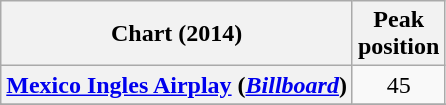<table class="wikitable plainrowheaders sortable" style="text-align:center">
<tr>
<th>Chart (2014)</th>
<th>Peak<br>position</th>
</tr>
<tr>
<th scope="row"><a href='#'>Mexico Ingles Airplay</a> (<em><a href='#'>Billboard</a></em>)</th>
<td align="center">45</td>
</tr>
<tr>
</tr>
<tr>
</tr>
<tr>
</tr>
<tr>
</tr>
</table>
